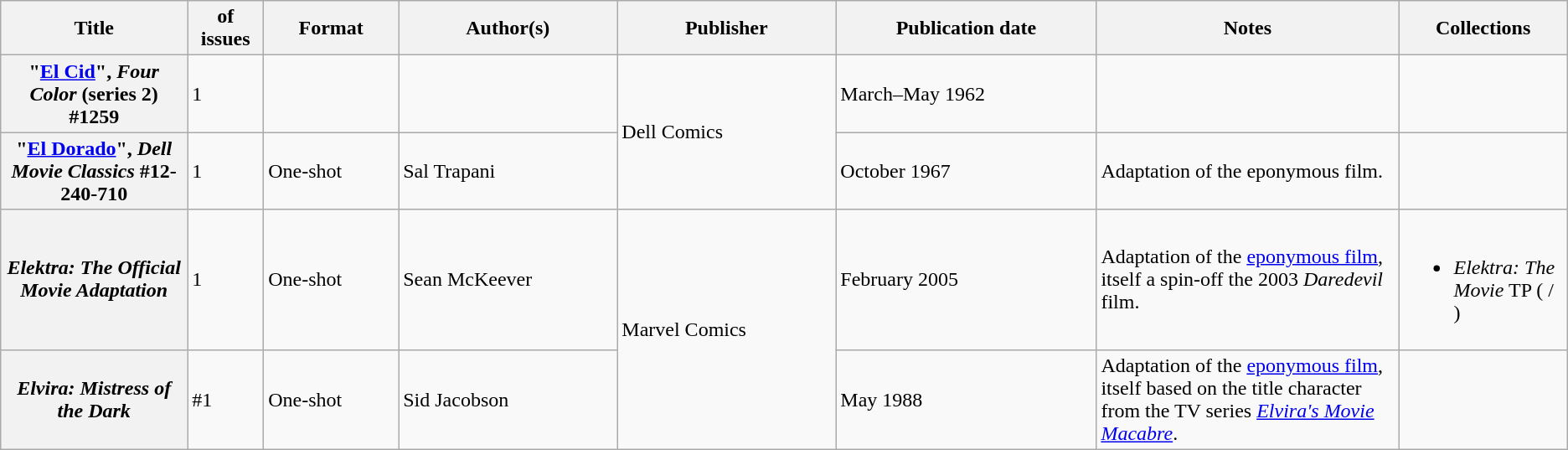<table class="wikitable">
<tr>
<th>Title</th>
<th style="width:40pt"> of issues</th>
<th style="width:75pt">Format</th>
<th style="width:125pt">Author(s)</th>
<th style="width:125pt">Publisher</th>
<th style="width:150pt">Publication date</th>
<th style="width:175pt">Notes</th>
<th>Collections</th>
</tr>
<tr>
<th>"<a href='#'>El Cid</a>", <em>Four Color</em> (series 2) #1259</th>
<td>1</td>
<td></td>
<td></td>
<td rowspan="2">Dell Comics</td>
<td>March–May 1962</td>
<td></td>
<td></td>
</tr>
<tr>
<th>"<a href='#'>El Dorado</a>", <em>Dell Movie Classics</em> #12-240-710</th>
<td>1</td>
<td>One-shot</td>
<td>Sal Trapani</td>
<td>October 1967</td>
<td>Adaptation of the eponymous film.</td>
<td></td>
</tr>
<tr>
<th><em>Elektra: The Official Movie Adaptation</em></th>
<td>1</td>
<td>One-shot</td>
<td>Sean McKeever</td>
<td rowspan="2">Marvel Comics</td>
<td>February 2005</td>
<td>Adaptation of the <a href='#'>eponymous film</a>, itself a spin-off the 2003 <em>Daredevil</em> film.</td>
<td><br><ul><li><em>Elektra: The Movie</em> TP ( / )</li></ul></td>
</tr>
<tr>
<th><em>Elvira: Mistress of the Dark</em></th>
<td>#1</td>
<td>One-shot</td>
<td>Sid Jacobson</td>
<td>May 1988</td>
<td>Adaptation of the <a href='#'>eponymous film</a>, itself based on the title character from the TV series <em><a href='#'>Elvira's Movie Macabre</a></em>.</td>
<td></td>
</tr>
</table>
